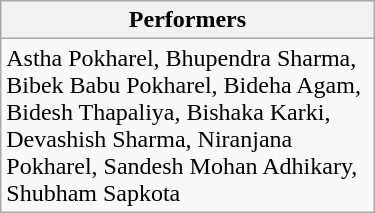<table class="wikitable" style="width:250px" align=right>
<tr>
<th>Performers</th>
</tr>
<tr>
<td>Astha Pokharel,  Bhupendra Sharma,  Bibek Babu Pokharel,  Bideha Agam,  Bidesh Thapaliya,  Bishaka Karki,  Devashish Sharma,  Niranjana Pokharel,  Sandesh Mohan Adhikary,  Shubham Sapkota</td>
</tr>
</table>
